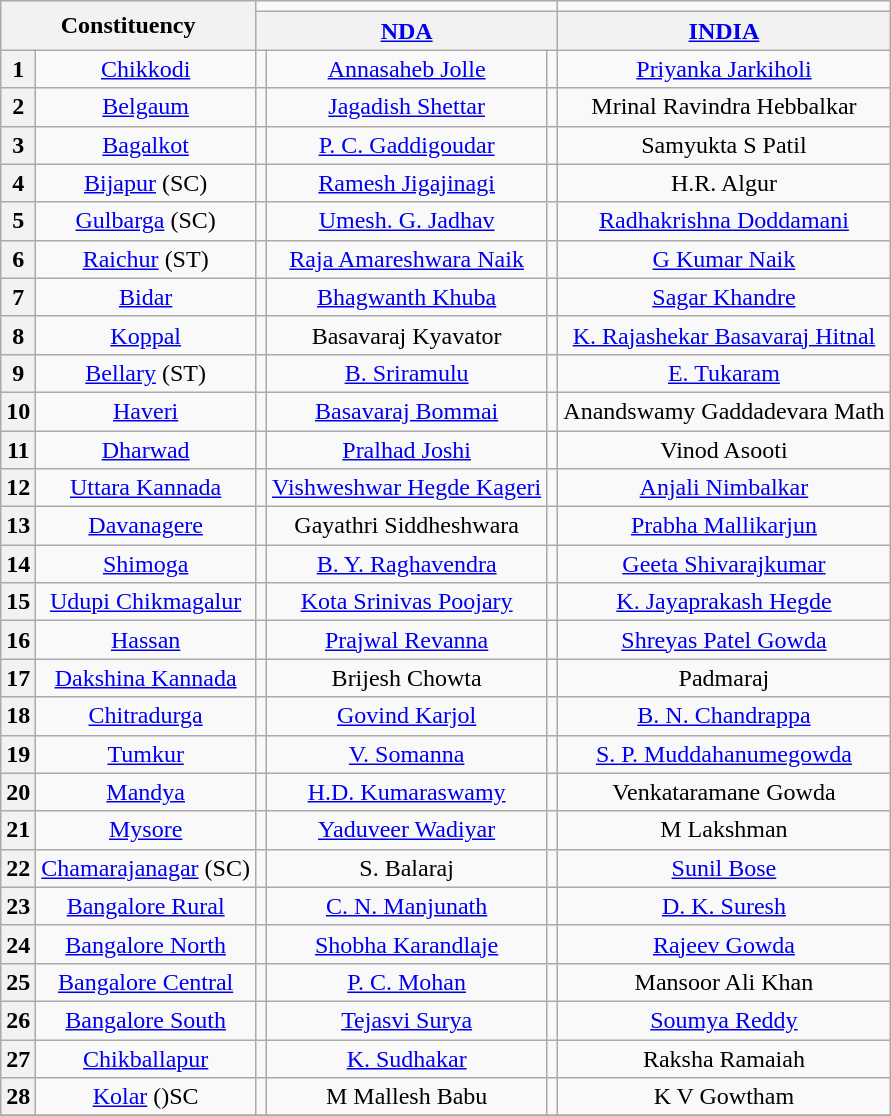<table class="wikitable sortable" style="text-align:center;">
<tr>
<th colspan="2" rowspan="2">Constituency</th>
<td colspan="3" bgcolor=></td>
<td colspan="3" bgcolor=></td>
</tr>
<tr>
<th colspan="3"><a href='#'>NDA</a></th>
<th colspan="3"><a href='#'>INDIA</a></th>
</tr>
<tr>
<th>1</th>
<td><a href='#'>Chikkodi</a></td>
<td></td>
<td><a href='#'>Annasaheb Jolle</a></td>
<td></td>
<td><a href='#'>Priyanka Jarkiholi</a></td>
</tr>
<tr>
<th>2</th>
<td><a href='#'>Belgaum</a></td>
<td></td>
<td><a href='#'>Jagadish Shettar</a></td>
<td></td>
<td>Mrinal Ravindra Hebbalkar</td>
</tr>
<tr>
<th>3</th>
<td><a href='#'>Bagalkot</a></td>
<td></td>
<td><a href='#'>P. C. Gaddigoudar</a></td>
<td></td>
<td>Samyukta S Patil</td>
</tr>
<tr>
<th>4</th>
<td><a href='#'>Bijapur</a> (SC)</td>
<td></td>
<td><a href='#'>Ramesh Jigajinagi</a></td>
<td></td>
<td>H.R. Algur</td>
</tr>
<tr>
<th>5</th>
<td><a href='#'>Gulbarga</a> (SC)</td>
<td></td>
<td><a href='#'>Umesh. G. Jadhav</a></td>
<td></td>
<td><a href='#'>Radhakrishna  Doddamani</a></td>
</tr>
<tr>
<th>6</th>
<td><a href='#'>Raichur</a> (ST)</td>
<td></td>
<td><a href='#'>Raja Amareshwara Naik</a></td>
<td></td>
<td><a href='#'>G Kumar Naik</a></td>
</tr>
<tr>
<th>7</th>
<td><a href='#'>Bidar</a></td>
<td></td>
<td><a href='#'>Bhagwanth Khuba</a></td>
<td></td>
<td><a href='#'>Sagar Khandre</a></td>
</tr>
<tr>
<th>8</th>
<td><a href='#'>Koppal</a></td>
<td></td>
<td>Basavaraj Kyavator</td>
<td></td>
<td><a href='#'>K. Rajashekar Basavaraj Hitnal</a></td>
</tr>
<tr>
<th>9</th>
<td><a href='#'>Bellary</a> (ST)</td>
<td></td>
<td><a href='#'>B. Sriramulu</a></td>
<td></td>
<td><a href='#'>E. Tukaram</a></td>
</tr>
<tr>
<th>10</th>
<td><a href='#'>Haveri</a></td>
<td></td>
<td><a href='#'>Basavaraj Bommai</a></td>
<td></td>
<td>Anandswamy Gaddadevara Math</td>
</tr>
<tr>
<th>11</th>
<td><a href='#'>Dharwad</a></td>
<td></td>
<td><a href='#'>Pralhad Joshi</a></td>
<td></td>
<td>Vinod Asooti</td>
</tr>
<tr>
<th>12</th>
<td><a href='#'>Uttara Kannada</a></td>
<td></td>
<td><a href='#'>Vishweshwar Hegde Kageri</a></td>
<td></td>
<td><a href='#'>Anjali Nimbalkar</a></td>
</tr>
<tr>
<th>13</th>
<td><a href='#'>Davanagere</a></td>
<td></td>
<td>Gayathri Siddheshwara</td>
<td></td>
<td><a href='#'>Prabha Mallikarjun</a></td>
</tr>
<tr>
<th>14</th>
<td><a href='#'>Shimoga</a></td>
<td></td>
<td><a href='#'>B. Y. Raghavendra</a></td>
<td></td>
<td><a href='#'>Geeta Shivarajkumar</a></td>
</tr>
<tr>
<th>15</th>
<td><a href='#'>Udupi Chikmagalur</a></td>
<td></td>
<td><a href='#'>Kota Srinivas Poojary</a></td>
<td></td>
<td><a href='#'>K. Jayaprakash Hegde</a></td>
</tr>
<tr>
<th>16</th>
<td><a href='#'>Hassan</a></td>
<td></td>
<td><a href='#'>Prajwal Revanna</a></td>
<td></td>
<td><a href='#'>Shreyas Patel Gowda</a></td>
</tr>
<tr>
<th>17</th>
<td><a href='#'>Dakshina Kannada</a></td>
<td></td>
<td>Brijesh Chowta</td>
<td></td>
<td>Padmaraj</td>
</tr>
<tr>
<th>18</th>
<td><a href='#'>Chitradurga</a></td>
<td></td>
<td><a href='#'>Govind Karjol</a></td>
<td></td>
<td><a href='#'>B. N. Chandrappa</a></td>
</tr>
<tr>
<th>19</th>
<td><a href='#'>Tumkur</a></td>
<td></td>
<td><a href='#'>V. Somanna</a></td>
<td></td>
<td><a href='#'>S. P. Muddahanumegowda</a></td>
</tr>
<tr>
<th>20</th>
<td><a href='#'>Mandya</a></td>
<td></td>
<td><a href='#'>H.D. Kumaraswamy</a></td>
<td></td>
<td>Venkataramane Gowda</td>
</tr>
<tr>
<th>21</th>
<td><a href='#'>Mysore</a></td>
<td></td>
<td><a href='#'>Yaduveer Wadiyar</a></td>
<td></td>
<td>M Lakshman</td>
</tr>
<tr>
<th>22</th>
<td><a href='#'>Chamarajanagar</a> (SC)</td>
<td></td>
<td>S. Balaraj</td>
<td></td>
<td><a href='#'>Sunil Bose</a></td>
</tr>
<tr>
<th>23</th>
<td><a href='#'>Bangalore Rural</a></td>
<td></td>
<td><a href='#'>C. N. Manjunath</a></td>
<td></td>
<td><a href='#'>D. K. Suresh</a></td>
</tr>
<tr>
<th>24</th>
<td><a href='#'>Bangalore North</a></td>
<td></td>
<td><a href='#'>Shobha Karandlaje</a></td>
<td></td>
<td><a href='#'>Rajeev Gowda</a></td>
</tr>
<tr>
<th>25</th>
<td><a href='#'>Bangalore Central</a></td>
<td></td>
<td><a href='#'>P. C. Mohan</a></td>
<td></td>
<td>Mansoor Ali Khan</td>
</tr>
<tr>
<th>26</th>
<td><a href='#'>Bangalore South</a></td>
<td></td>
<td><a href='#'>Tejasvi Surya</a></td>
<td></td>
<td><a href='#'>Soumya Reddy</a></td>
</tr>
<tr>
<th>27</th>
<td><a href='#'>Chikballapur</a></td>
<td></td>
<td><a href='#'>K. Sudhakar</a></td>
<td></td>
<td>Raksha Ramaiah</td>
</tr>
<tr>
<th>28</th>
<td><a href='#'>Kolar</a> ()SC</td>
<td></td>
<td>M Mallesh Babu</td>
<td></td>
<td>K V Gowtham</td>
</tr>
<tr>
</tr>
</table>
